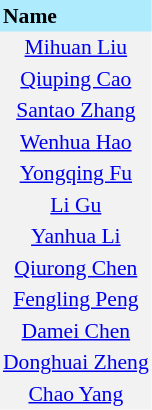<table border=0 cellpadding=2 cellspacing=0  |- bgcolor=#F2F2F2 style="text-align:center; font-size:90%;">
<tr bgcolor=#ADEBFD>
<th align=left>Name</th>
</tr>
<tr>
<td><a href='#'>Mihuan Liu</a></td>
</tr>
<tr>
<td><a href='#'>Qiuping Cao</a></td>
</tr>
<tr>
<td><a href='#'>Santao Zhang</a></td>
</tr>
<tr>
<td><a href='#'>Wenhua Hao</a></td>
</tr>
<tr>
<td><a href='#'>Yongqing Fu</a></td>
</tr>
<tr>
<td><a href='#'>Li Gu</a></td>
</tr>
<tr>
<td><a href='#'>Yanhua Li</a></td>
</tr>
<tr>
<td><a href='#'>Qiurong Chen</a></td>
</tr>
<tr>
<td><a href='#'>Fengling Peng</a></td>
</tr>
<tr>
<td><a href='#'>Damei Chen</a></td>
</tr>
<tr>
<td><a href='#'>Donghuai Zheng</a></td>
</tr>
<tr>
<td><a href='#'>Chao Yang</a></td>
</tr>
</table>
